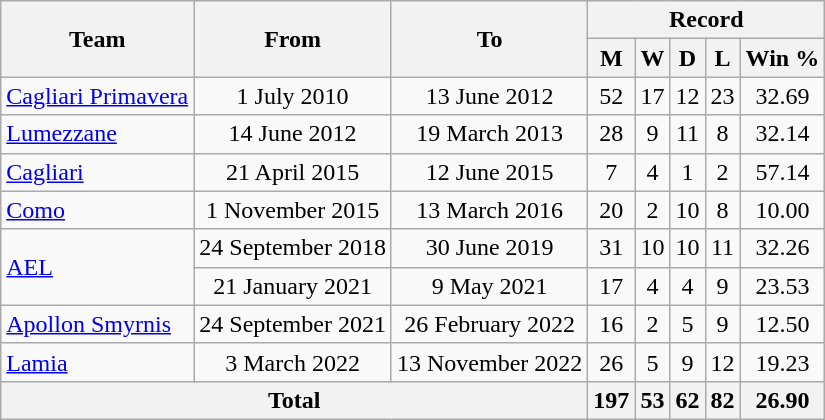<table class="wikitable" style="text-align: center">
<tr>
<th rowspan="2">Team</th>
<th rowspan="2">From</th>
<th rowspan="2">To</th>
<th colspan="5">Record</th>
</tr>
<tr>
<th>M</th>
<th>W</th>
<th>D</th>
<th>L</th>
<th>Win %</th>
</tr>
<tr>
<td align=left> <a href='#'>Cagliari Primavera</a></td>
<td>1 July 2010</td>
<td>13 June 2012</td>
<td>52</td>
<td>17</td>
<td>12</td>
<td>23</td>
<td>32.69</td>
</tr>
<tr>
<td align=left> <a href='#'>Lumezzane</a></td>
<td>14 June 2012</td>
<td>19 March 2013</td>
<td>28</td>
<td>9</td>
<td>11</td>
<td>8</td>
<td>32.14</td>
</tr>
<tr>
<td align=left> <a href='#'>Cagliari</a></td>
<td>21 April 2015</td>
<td>12 June 2015</td>
<td>7</td>
<td>4</td>
<td>1</td>
<td>2</td>
<td>57.14</td>
</tr>
<tr>
<td align=left> <a href='#'>Como</a></td>
<td>1 November 2015</td>
<td>13 March 2016</td>
<td>20</td>
<td>2</td>
<td>10</td>
<td>8</td>
<td>10.00</td>
</tr>
<tr>
<td rowspan="2" align="left"> <a href='#'>AEL</a></td>
<td>24 September 2018</td>
<td>30 June 2019</td>
<td>31</td>
<td>10</td>
<td>10</td>
<td>11</td>
<td>32.26</td>
</tr>
<tr>
<td>21 January 2021</td>
<td>9 May 2021</td>
<td>17</td>
<td>4</td>
<td>4</td>
<td>9</td>
<td>23.53</td>
</tr>
<tr>
<td align="left"> <a href='#'>Apollon Smyrnis</a></td>
<td>24 September 2021</td>
<td>26 February 2022</td>
<td>16</td>
<td>2</td>
<td>5</td>
<td>9</td>
<td>12.50</td>
</tr>
<tr>
<td align=left> <a href='#'>Lamia</a></td>
<td>3 March 2022</td>
<td>13 November 2022</td>
<td>26</td>
<td>5</td>
<td>9</td>
<td>12</td>
<td>19.23</td>
</tr>
<tr>
<th colspan="3">Total</th>
<th>197</th>
<th>53</th>
<th>62</th>
<th>82</th>
<th>26.90</th>
</tr>
</table>
